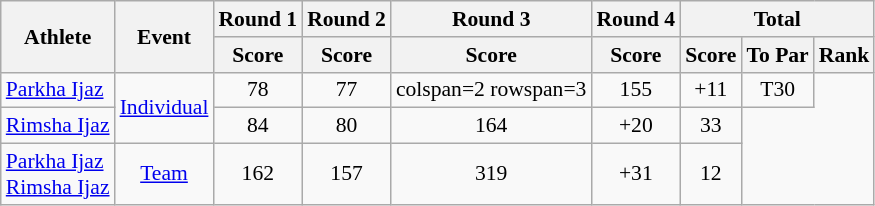<table class=wikitable style="text-align:center; font-size:90%">
<tr>
<th rowspan="2">Athlete</th>
<th rowspan="2">Event</th>
<th>Round 1</th>
<th>Round 2</th>
<th>Round 3</th>
<th>Round 4</th>
<th colspan="3">Total</th>
</tr>
<tr>
<th>Score</th>
<th>Score</th>
<th>Score</th>
<th>Score</th>
<th>Score</th>
<th>To Par</th>
<th>Rank</th>
</tr>
<tr>
<td style="text-align:left"><a href='#'>Parkha Ijaz</a></td>
<td rowspan="2"><a href='#'>Individual</a></td>
<td>78</td>
<td>77</td>
<td>colspan=2 rowspan=3</td>
<td>155</td>
<td>+11</td>
<td>T30</td>
</tr>
<tr>
<td style="text-align:left"><a href='#'>Rimsha Ijaz</a></td>
<td>84</td>
<td>80</td>
<td>164</td>
<td>+20</td>
<td>33</td>
</tr>
<tr>
<td style="text-align:left"><a href='#'>Parkha Ijaz</a><br><a href='#'>Rimsha Ijaz</a></td>
<td><a href='#'>Team</a></td>
<td>162</td>
<td>157</td>
<td>319</td>
<td>+31</td>
<td>12</td>
</tr>
</table>
